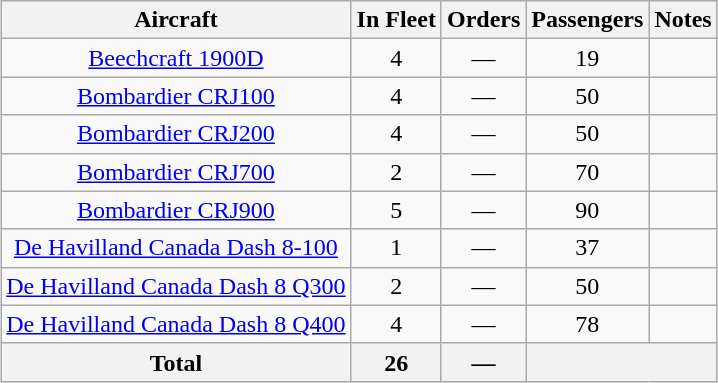<table class="wikitable" style="margin:0.5em auto; text-align:center">
<tr>
<th>Aircraft</th>
<th>In Fleet</th>
<th>Orders</th>
<th>Passengers</th>
<th>Notes</th>
</tr>
<tr>
<td><a href='#'>Beechcraft 1900D</a></td>
<td align="center">4</td>
<td align="center">—</td>
<td>19</td>
<td></td>
</tr>
<tr>
<td><a href='#'>Bombardier CRJ100</a></td>
<td align="center">4</td>
<td align="center">—</td>
<td>50</td>
<td></td>
</tr>
<tr>
<td><a href='#'>Bombardier CRJ200</a></td>
<td align="center">4</td>
<td align="center">—</td>
<td>50</td>
<td></td>
</tr>
<tr>
<td><a href='#'>Bombardier CRJ700</a></td>
<td align="center">2</td>
<td align="center">—</td>
<td>70</td>
<td></td>
</tr>
<tr>
<td><a href='#'>Bombardier CRJ900</a></td>
<td align="center">5</td>
<td align="center">—</td>
<td>90</td>
<td></td>
</tr>
<tr>
<td><a href='#'>De Havilland Canada Dash 8-100</a></td>
<td align="center">1</td>
<td align="center">—</td>
<td>37</td>
<td></td>
</tr>
<tr>
<td><a href='#'>De Havilland Canada Dash 8 Q300</a></td>
<td align="center">2</td>
<td align="center">—</td>
<td>50</td>
<td></td>
</tr>
<tr>
<td><a href='#'>De Havilland Canada Dash 8 Q400</a></td>
<td align="center">4</td>
<td align="center">—</td>
<td>78</td>
<td></td>
</tr>
<tr>
<th>Total</th>
<th>26</th>
<th>—</th>
<th colspan="2"></th>
</tr>
</table>
